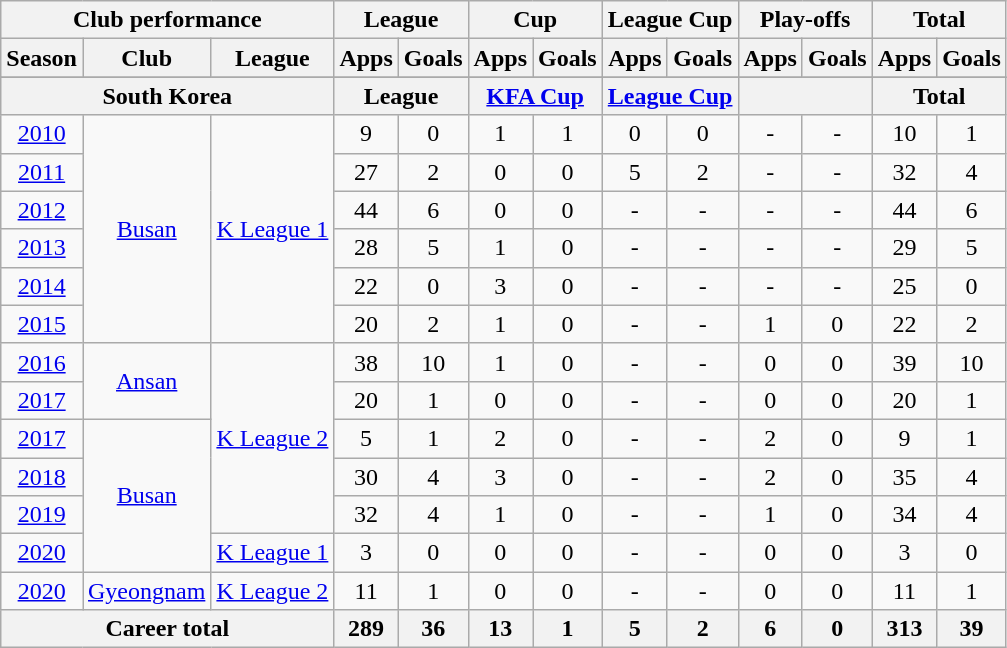<table class="wikitable" style="text-align:center">
<tr>
<th colspan=3>Club performance</th>
<th colspan=2>League</th>
<th colspan=2>Cup</th>
<th colspan=2>League Cup</th>
<th colspan=2>Play-offs</th>
<th colspan=2>Total</th>
</tr>
<tr>
<th>Season</th>
<th>Club</th>
<th>League</th>
<th>Apps</th>
<th>Goals</th>
<th>Apps</th>
<th>Goals</th>
<th>Apps</th>
<th>Goals</th>
<th>Apps</th>
<th>Goals</th>
<th>Apps</th>
<th>Goals</th>
</tr>
<tr>
</tr>
<tr>
<th colspan=3>South Korea</th>
<th colspan=2>League</th>
<th colspan=2><a href='#'>KFA Cup</a></th>
<th colspan=2><a href='#'>League Cup</a></th>
<th colspan=2></th>
<th colspan=2>Total</th>
</tr>
<tr>
<td><a href='#'>2010</a></td>
<td rowspan="6"><a href='#'>Busan</a></td>
<td rowspan="6"><a href='#'>K League 1</a></td>
<td>9</td>
<td>0</td>
<td>1</td>
<td>1</td>
<td>0</td>
<td>0</td>
<td>-</td>
<td>-</td>
<td>10</td>
<td>1</td>
</tr>
<tr>
<td><a href='#'>2011</a></td>
<td>27</td>
<td>2</td>
<td>0</td>
<td>0</td>
<td>5</td>
<td>2</td>
<td>-</td>
<td>-</td>
<td>32</td>
<td>4</td>
</tr>
<tr>
<td><a href='#'>2012</a></td>
<td>44</td>
<td>6</td>
<td>0</td>
<td>0</td>
<td>-</td>
<td>-</td>
<td>-</td>
<td>-</td>
<td>44</td>
<td>6</td>
</tr>
<tr>
<td><a href='#'>2013</a></td>
<td>28</td>
<td>5</td>
<td>1</td>
<td>0</td>
<td>-</td>
<td>-</td>
<td>-</td>
<td>-</td>
<td>29</td>
<td>5</td>
</tr>
<tr>
<td><a href='#'>2014</a></td>
<td>22</td>
<td>0</td>
<td>3</td>
<td>0</td>
<td>-</td>
<td>-</td>
<td>-</td>
<td>-</td>
<td>25</td>
<td>0</td>
</tr>
<tr>
<td><a href='#'>2015</a></td>
<td>20</td>
<td>2</td>
<td>1</td>
<td>0</td>
<td>-</td>
<td>-</td>
<td>1</td>
<td>0</td>
<td>22</td>
<td>2</td>
</tr>
<tr>
<td><a href='#'>2016</a></td>
<td rowspan="2"><a href='#'>Ansan</a></td>
<td rowspan="5"><a href='#'>K League 2</a></td>
<td>38</td>
<td>10</td>
<td>1</td>
<td>0</td>
<td>-</td>
<td>-</td>
<td>0</td>
<td>0</td>
<td>39</td>
<td>10</td>
</tr>
<tr>
<td><a href='#'>2017</a></td>
<td>20</td>
<td>1</td>
<td>0</td>
<td>0</td>
<td>-</td>
<td>-</td>
<td>0</td>
<td>0</td>
<td>20</td>
<td>1</td>
</tr>
<tr>
<td><a href='#'>2017</a></td>
<td rowspan="4"><a href='#'>Busan</a></td>
<td>5</td>
<td>1</td>
<td>2</td>
<td>0</td>
<td>-</td>
<td>-</td>
<td>2</td>
<td>0</td>
<td>9</td>
<td>1</td>
</tr>
<tr>
<td><a href='#'>2018</a></td>
<td>30</td>
<td>4</td>
<td>3</td>
<td>0</td>
<td>-</td>
<td>-</td>
<td>2</td>
<td>0</td>
<td>35</td>
<td>4</td>
</tr>
<tr>
<td><a href='#'>2019</a></td>
<td>32</td>
<td>4</td>
<td>1</td>
<td>0</td>
<td>-</td>
<td>-</td>
<td>1</td>
<td>0</td>
<td>34</td>
<td>4</td>
</tr>
<tr>
<td><a href='#'>2020</a></td>
<td><a href='#'>K League 1</a></td>
<td>3</td>
<td>0</td>
<td>0</td>
<td>0</td>
<td>-</td>
<td>-</td>
<td>0</td>
<td>0</td>
<td>3</td>
<td>0</td>
</tr>
<tr>
<td><a href='#'>2020</a></td>
<td><a href='#'>Gyeongnam</a></td>
<td><a href='#'>K League 2</a></td>
<td>11</td>
<td>1</td>
<td>0</td>
<td>0</td>
<td>-</td>
<td>-</td>
<td>0</td>
<td>0</td>
<td>11</td>
<td>1</td>
</tr>
<tr>
<th colspan=3>Career total</th>
<th>289</th>
<th>36</th>
<th>13</th>
<th>1</th>
<th>5</th>
<th>2</th>
<th>6</th>
<th>0</th>
<th>313</th>
<th>39</th>
</tr>
</table>
